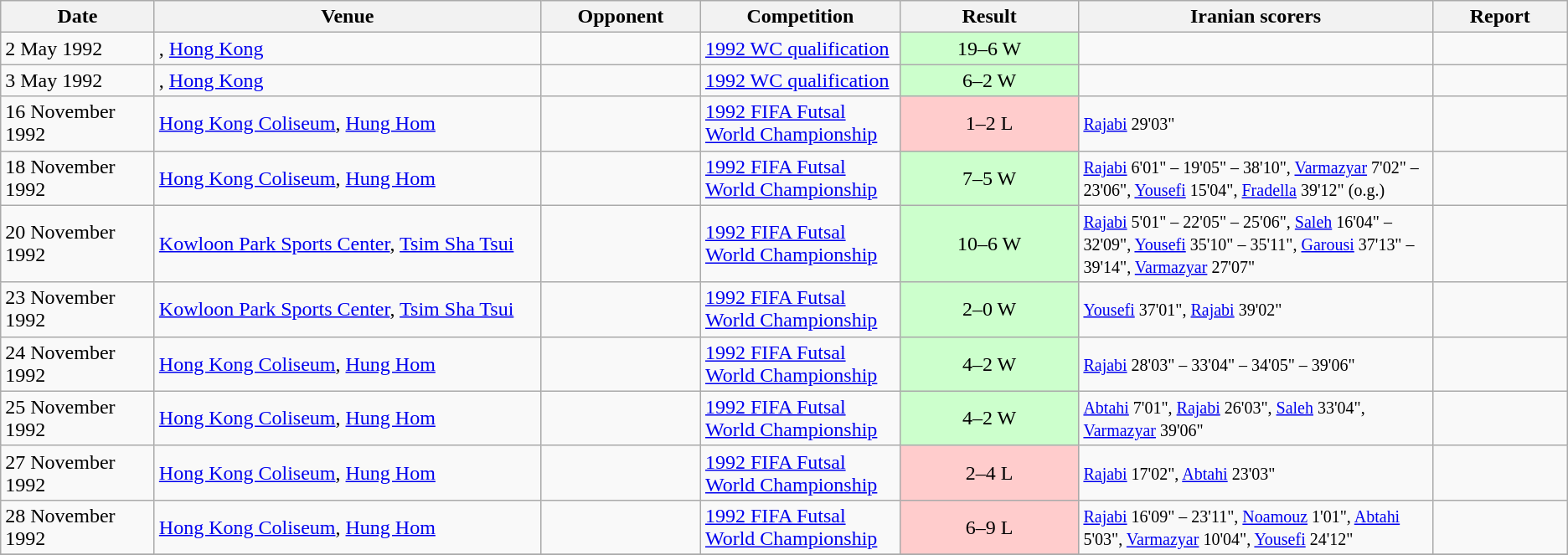<table class="wikitable">
<tr>
<th width=115>Date</th>
<th width=300>Venue</th>
<th width=120>Opponent</th>
<th>Competition</th>
<th width=135>Result</th>
<th>Iranian scorers</th>
<th width=100>Report</th>
</tr>
<tr>
<td>2 May 1992</td>
<td>, <a href='#'>Hong Kong</a></td>
<td></td>
<td><a href='#'>1992 WC qualification</a></td>
<td bgcolor=#ccffcc align=center>19–6 W</td>
<td></td>
<td align=center></td>
</tr>
<tr>
<td>3 May 1992</td>
<td>, <a href='#'>Hong Kong</a></td>
<td></td>
<td><a href='#'>1992 WC qualification</a></td>
<td bgcolor=#ccffcc align=center>6–2 W</td>
<td></td>
<td align=center></td>
</tr>
<tr>
<td>16 November 1992</td>
<td> <a href='#'>Hong Kong Coliseum</a>, <a href='#'>Hung Hom</a></td>
<td></td>
<td><a href='#'>1992 FIFA Futsal World Championship</a></td>
<td bgcolor=#FFCCCC align=center>1–2 L</td>
<td><small> <a href='#'>Rajabi</a> 29'03" </small></td>
<td align=center></td>
</tr>
<tr>
<td>18 November 1992</td>
<td> <a href='#'>Hong Kong Coliseum</a>, <a href='#'>Hung Hom</a></td>
<td></td>
<td><a href='#'>1992 FIFA Futsal World Championship</a></td>
<td bgcolor=#ccffcc align=center>7–5 W</td>
<td><small> <a href='#'>Rajabi</a> 6'01" – 19'05" – 38'10", <a href='#'>Varmazyar</a> 7'02" – 23'06", <a href='#'>Yousefi</a> 15'04", <a href='#'>Fradella</a> 39'12" (o.g.) </small></td>
<td align=center></td>
</tr>
<tr>
<td>20 November 1992</td>
<td> <a href='#'>Kowloon Park Sports Center</a>, <a href='#'>Tsim Sha Tsui</a></td>
<td></td>
<td><a href='#'>1992 FIFA Futsal World Championship</a></td>
<td bgcolor=#ccffcc align=center>10–6 W</td>
<td><small> <a href='#'>Rajabi</a> 5'01" – 22'05" – 25'06", <a href='#'>Saleh</a> 16'04" – 32'09", <a href='#'>Yousefi</a> 35'10" – 35'11", <a href='#'>Garousi</a> 37'13" – 39'14", <a href='#'>Varmazyar</a> 27'07" </small></td>
<td align=center></td>
</tr>
<tr>
<td>23 November 1992</td>
<td> <a href='#'>Kowloon Park Sports Center</a>, <a href='#'>Tsim Sha Tsui</a></td>
<td></td>
<td><a href='#'>1992 FIFA Futsal World Championship</a></td>
<td bgcolor=#ccffcc align=center>2–0 W</td>
<td><small> <a href='#'>Yousefi</a> 37'01", <a href='#'>Rajabi</a> 39'02" </small></td>
<td align=center></td>
</tr>
<tr>
<td>24 November 1992</td>
<td> <a href='#'>Hong Kong Coliseum</a>, <a href='#'>Hung Hom</a></td>
<td></td>
<td><a href='#'>1992 FIFA Futsal World Championship</a></td>
<td bgcolor=#ccffcc align=center>4–2 W</td>
<td><small> <a href='#'>Rajabi</a> 28'03" – 33'04" – 34'05" – 39'06" </small></td>
<td align=center></td>
</tr>
<tr>
<td>25 November 1992</td>
<td> <a href='#'>Hong Kong Coliseum</a>, <a href='#'>Hung Hom</a></td>
<td></td>
<td><a href='#'>1992 FIFA Futsal World Championship</a></td>
<td bgcolor=#ccffcc align=center>4–2 W</td>
<td><small> <a href='#'>Abtahi</a> 7'01", <a href='#'>Rajabi</a> 26'03", <a href='#'>Saleh</a> 33'04", <a href='#'>Varmazyar</a> 39'06" </small></td>
<td align=center></td>
</tr>
<tr>
<td>27 November 1992</td>
<td> <a href='#'>Hong Kong Coliseum</a>, <a href='#'>Hung Hom</a></td>
<td></td>
<td><a href='#'>1992 FIFA Futsal World Championship</a></td>
<td bgcolor=#FFCCCC align=center>2–4 L</td>
<td><small> <a href='#'>Rajabi</a> 17'02", <a href='#'>Abtahi</a> 23'03" </small></td>
<td align=center></td>
</tr>
<tr>
<td>28 November 1992</td>
<td> <a href='#'>Hong Kong Coliseum</a>, <a href='#'>Hung Hom</a></td>
<td></td>
<td><a href='#'>1992 FIFA Futsal World Championship</a></td>
<td bgcolor=#FFCCCC align=center>6–9 L</td>
<td><small> <a href='#'>Rajabi</a> 16'09" – 23'11", <a href='#'>Noamouz</a> 1'01", <a href='#'>Abtahi</a> 5'03", <a href='#'>Varmazyar</a> 10'04", <a href='#'>Yousefi</a> 24'12" </small></td>
<td align=center></td>
</tr>
<tr>
</tr>
</table>
